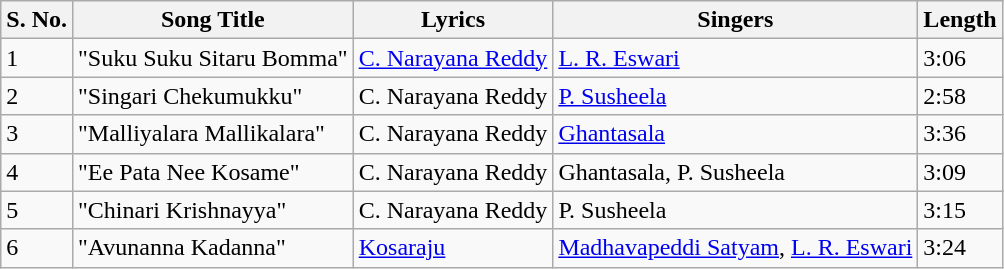<table class="wikitable">
<tr>
<th>S. No.</th>
<th>Song Title</th>
<th>Lyrics</th>
<th>Singers</th>
<th>Length</th>
</tr>
<tr>
<td>1</td>
<td>"Suku Suku Sitaru Bomma"</td>
<td><a href='#'>C. Narayana Reddy</a></td>
<td><a href='#'>L. R. Eswari</a></td>
<td>3:06</td>
</tr>
<tr>
<td>2</td>
<td>"Singari Chekumukku"</td>
<td>C. Narayana Reddy</td>
<td><a href='#'>P. Susheela</a></td>
<td>2:58</td>
</tr>
<tr>
<td>3</td>
<td>"Malliyalara Mallikalara"</td>
<td>C. Narayana Reddy</td>
<td><a href='#'>Ghantasala</a></td>
<td>3:36</td>
</tr>
<tr>
<td>4</td>
<td>"Ee Pata Nee Kosame"</td>
<td>C. Narayana Reddy</td>
<td>Ghantasala, P. Susheela</td>
<td>3:09</td>
</tr>
<tr>
<td>5</td>
<td>"Chinari Krishnayya"</td>
<td>C. Narayana Reddy</td>
<td>P. Susheela</td>
<td>3:15</td>
</tr>
<tr>
<td>6</td>
<td>"Avunanna Kadanna"</td>
<td><a href='#'>Kosaraju</a></td>
<td><a href='#'>Madhavapeddi Satyam</a>, <a href='#'>L. R. Eswari</a></td>
<td>3:24</td>
</tr>
</table>
